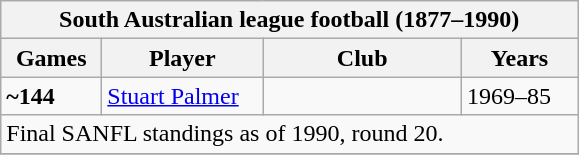<table class="wikitable">
<tr>
<th colspan=4>South Australian league football (1877–1990)</th>
</tr>
<tr>
<th style="width:60px;">Games</th>
<th style="width:100px;">Player</th>
<th style="width:125px;">Club</th>
<th style="width:70px;">Years</th>
</tr>
<tr>
<td><strong>~144</strong></td>
<td><a href='#'>Stuart Palmer</a></td>
<td></td>
<td>1969–85</td>
</tr>
<tr>
<td colspan="4">Final SANFL standings as of 1990, round 20.</td>
</tr>
<tr>
</tr>
</table>
